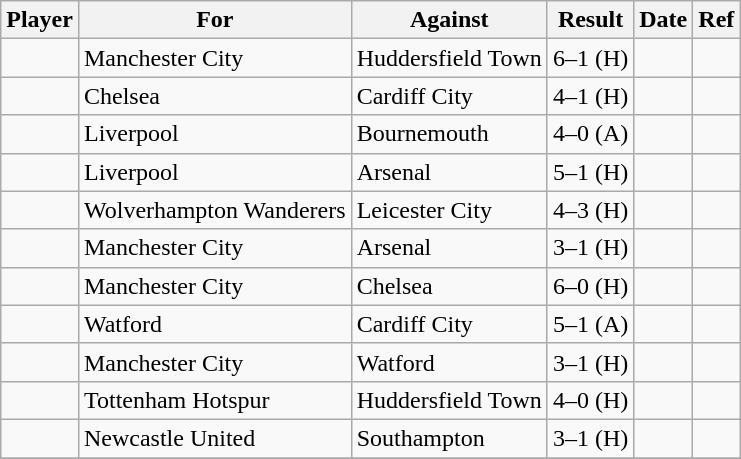<table class="wikitable">
<tr>
<th>Player</th>
<th>For</th>
<th>Against</th>
<th>Result</th>
<th>Date</th>
<th>Ref</th>
</tr>
<tr>
<td> </td>
<td>Manchester City</td>
<td>Huddersfield Town</td>
<td>6–1 (H)</td>
<td></td>
<td></td>
</tr>
<tr>
<td> </td>
<td>Chelsea</td>
<td>Cardiff City</td>
<td>4–1 (H)</td>
<td></td>
<td></td>
</tr>
<tr>
<td> </td>
<td>Liverpool</td>
<td>Bournemouth</td>
<td>4–0 (A)</td>
<td></td>
<td></td>
</tr>
<tr>
<td> </td>
<td>Liverpool</td>
<td>Arsenal</td>
<td>5–1 (H)</td>
<td></td>
<td></td>
</tr>
<tr>
<td> </td>
<td>Wolverhampton Wanderers</td>
<td>Leicester City</td>
<td>4–3 (H)</td>
<td></td>
<td></td>
</tr>
<tr>
<td> </td>
<td>Manchester City</td>
<td>Arsenal</td>
<td>3–1 (H)</td>
<td></td>
<td></td>
</tr>
<tr>
<td> </td>
<td>Manchester City</td>
<td>Chelsea</td>
<td>6–0 (H)</td>
<td></td>
<td></td>
</tr>
<tr>
<td> </td>
<td>Watford</td>
<td>Cardiff City</td>
<td>5–1 (A)</td>
<td></td>
<td></td>
</tr>
<tr>
<td> </td>
<td>Manchester City</td>
<td>Watford</td>
<td>3–1 (H)</td>
<td></td>
<td></td>
</tr>
<tr>
<td> </td>
<td>Tottenham Hotspur</td>
<td>Huddersfield Town</td>
<td>4–0 (H)</td>
<td></td>
<td></td>
</tr>
<tr>
<td> </td>
<td>Newcastle United</td>
<td>Southampton</td>
<td>3–1 (H)</td>
<td></td>
<td></td>
</tr>
<tr>
</tr>
</table>
